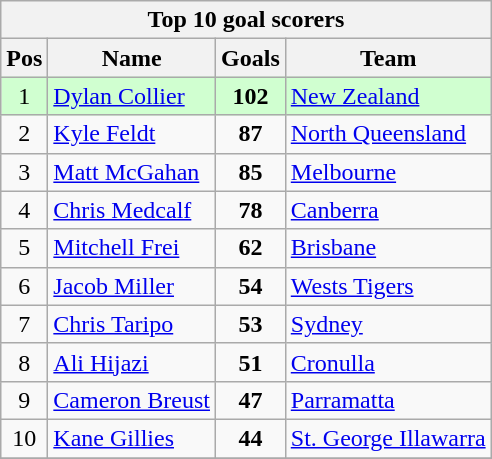<table class="wikitable" style="text-align:center;">
<tr>
<th colspan=9>Top 10 goal scorers</th>
</tr>
<tr>
<th>Pos</th>
<th>Name</th>
<th>Goals</th>
<th>Team</th>
</tr>
<tr bgcolor="#d0ffd0">
<td>1</td>
<td style="text-align:left;"><a href='#'>Dylan Collier</a></td>
<td><strong>102</strong></td>
<td style="text-align:left;"> <a href='#'>New Zealand</a></td>
</tr>
<tr>
<td>2</td>
<td style="text-align:left;"><a href='#'>Kyle Feldt</a></td>
<td><strong>87</strong></td>
<td style="text-align:left;"> <a href='#'>North Queensland</a></td>
</tr>
<tr>
<td>3</td>
<td style="text-align:left;"><a href='#'>Matt McGahan</a></td>
<td><strong>85</strong></td>
<td style="text-align:left;"> <a href='#'>Melbourne</a></td>
</tr>
<tr>
<td>4</td>
<td style="text-align:left;"><a href='#'>Chris Medcalf</a></td>
<td><strong>78</strong></td>
<td style="text-align:left;"> <a href='#'>Canberra</a></td>
</tr>
<tr>
<td>5</td>
<td style="text-align:left;"><a href='#'>Mitchell Frei</a></td>
<td><strong>62</strong></td>
<td style="text-align:left;"> <a href='#'>Brisbane</a></td>
</tr>
<tr>
<td>6</td>
<td style="text-align:left;"><a href='#'>Jacob Miller</a></td>
<td><strong>54</strong></td>
<td style="text-align:left;"> <a href='#'>Wests Tigers</a></td>
</tr>
<tr>
<td>7</td>
<td style="text-align:left;"><a href='#'>Chris Taripo</a></td>
<td><strong>53</strong></td>
<td style="text-align:left;"> <a href='#'>Sydney</a></td>
</tr>
<tr>
<td>8</td>
<td style="text-align:left;"><a href='#'>Ali Hijazi</a></td>
<td><strong>51</strong></td>
<td style="text-align:left;"> <a href='#'>Cronulla</a></td>
</tr>
<tr>
<td>9</td>
<td style="text-align:left;"><a href='#'>Cameron Breust</a></td>
<td><strong>47</strong></td>
<td style="text-align:left;"> <a href='#'>Parramatta</a></td>
</tr>
<tr>
<td>10</td>
<td style="text-align:left;"><a href='#'>Kane Gillies</a></td>
<td><strong>44</strong></td>
<td style="text-align:left;"> <a href='#'>St. George Illawarra</a></td>
</tr>
<tr>
</tr>
</table>
